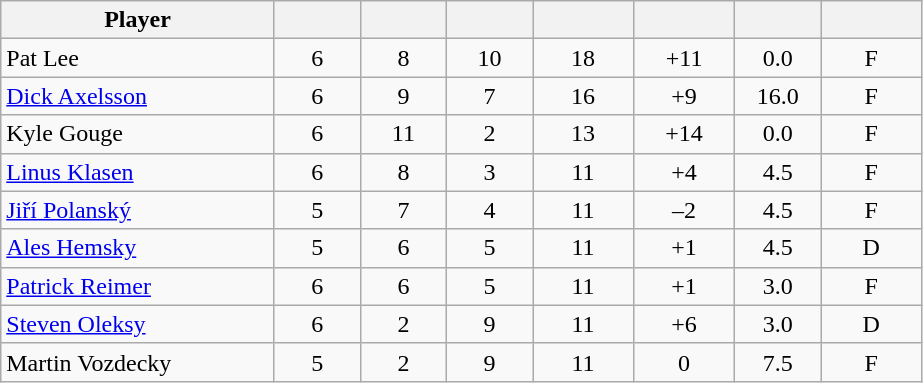<table class="wikitable sortable" style="text-align:center;">
<tr>
<th width="175px">Player</th>
<th width="50px"></th>
<th width="50px"></th>
<th width="50px"></th>
<th width="60px"></th>
<th width="60px"></th>
<th width="50px"></th>
<th width="60px"></th>
</tr>
<tr>
<td style="text-align:left;"> Pat Lee</td>
<td>6</td>
<td>8</td>
<td>10</td>
<td>18</td>
<td>+11</td>
<td>0.0</td>
<td>F</td>
</tr>
<tr>
<td style="text-align:left;"> <a href='#'>Dick Axelsson</a></td>
<td>6</td>
<td>9</td>
<td>7</td>
<td>16</td>
<td>+9</td>
<td>16.0</td>
<td>F</td>
</tr>
<tr>
<td style="text-align:left;"> Kyle Gouge</td>
<td>6</td>
<td>11</td>
<td>2</td>
<td>13</td>
<td>+14</td>
<td>0.0</td>
<td>F</td>
</tr>
<tr>
<td style="text-align:left;"> <a href='#'>Linus Klasen</a></td>
<td>6</td>
<td>8</td>
<td>3</td>
<td>11</td>
<td>+4</td>
<td>4.5</td>
<td>F</td>
</tr>
<tr>
<td style="text-align:left;"> <a href='#'>Jiří Polanský</a></td>
<td>5</td>
<td>7</td>
<td>4</td>
<td>11</td>
<td>–2</td>
<td>4.5</td>
<td>F</td>
</tr>
<tr>
<td style="text-align:left;"> <a href='#'>Ales Hemsky</a></td>
<td>5</td>
<td>6</td>
<td>5</td>
<td>11</td>
<td>+1</td>
<td>4.5</td>
<td>D</td>
</tr>
<tr>
<td style="text-align:left;"> <a href='#'>Patrick Reimer</a></td>
<td>6</td>
<td>6</td>
<td>5</td>
<td>11</td>
<td>+1</td>
<td>3.0</td>
<td>F</td>
</tr>
<tr>
<td style="text-align:left;"> <a href='#'>Steven Oleksy</a></td>
<td>6</td>
<td>2</td>
<td>9</td>
<td>11</td>
<td>+6</td>
<td>3.0</td>
<td>D</td>
</tr>
<tr>
<td style="text-align:left;"> Martin Vozdecky</td>
<td>5</td>
<td>2</td>
<td>9</td>
<td>11</td>
<td>0</td>
<td>7.5</td>
<td>F</td>
</tr>
</table>
